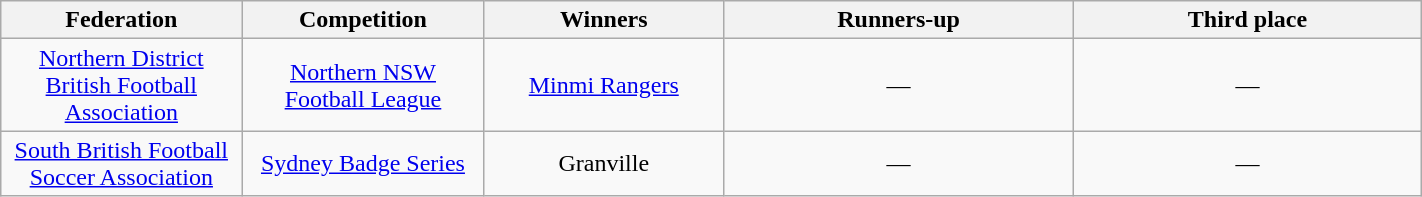<table class="wikitable" width="75%">
<tr>
<th style="width:10em">Federation</th>
<th style="width:10em">Competition</th>
<th style="width:10em">Winners</th>
<th style="width:15em">Runners-up</th>
<th style="width:15em">Third place</th>
</tr>
<tr>
<td align="center"><a href='#'>Northern District British Football Association</a></td>
<td align="center"><a href='#'>Northern NSW Football League</a></td>
<td align="center"><a href='#'>Minmi Rangers</a></td>
<td align="center">—</td>
<td align="center">—</td>
</tr>
<tr>
<td align="center"><a href='#'>South British Football Soccer Association</a></td>
<td align="center"><a href='#'>Sydney Badge Series</a></td>
<td align="center">Granville</td>
<td align="center">—</td>
<td align="center">—</td>
</tr>
</table>
